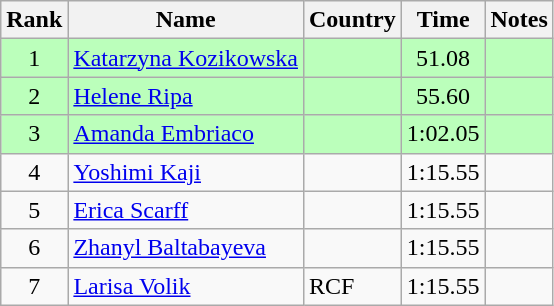<table class="wikitable" style="text-align:center">
<tr>
<th>Rank</th>
<th>Name</th>
<th>Country</th>
<th>Time</th>
<th>Notes</th>
</tr>
<tr bgcolor=bbffbb>
<td>1</td>
<td align="left"><a href='#'>Katarzyna Kozikowska</a></td>
<td align="left"></td>
<td>51.08</td>
<td></td>
</tr>
<tr bgcolor=bbffbb>
<td>2</td>
<td align="left"><a href='#'>Helene Ripa</a></td>
<td align="left"></td>
<td>55.60</td>
<td></td>
</tr>
<tr bgcolor=bbffbb>
<td>3</td>
<td align="left"><a href='#'>Amanda Embriaco</a></td>
<td align="left"></td>
<td>1:02.05</td>
<td></td>
</tr>
<tr>
<td>4</td>
<td align="left"><a href='#'>Yoshimi Kaji</a></td>
<td align="left"></td>
<td>1:15.55</td>
<td></td>
</tr>
<tr>
<td>5</td>
<td align="left"><a href='#'>Erica Scarff</a></td>
<td align="left"></td>
<td>1:15.55</td>
<td></td>
</tr>
<tr>
<td>6</td>
<td align="left"><a href='#'>Zhanyl Baltabayeva</a></td>
<td align="left"></td>
<td>1:15.55</td>
<td></td>
</tr>
<tr>
<td>7</td>
<td align="left"><a href='#'>Larisa Volik</a></td>
<td align="left"> RCF</td>
<td>1:15.55</td>
<td></td>
</tr>
</table>
